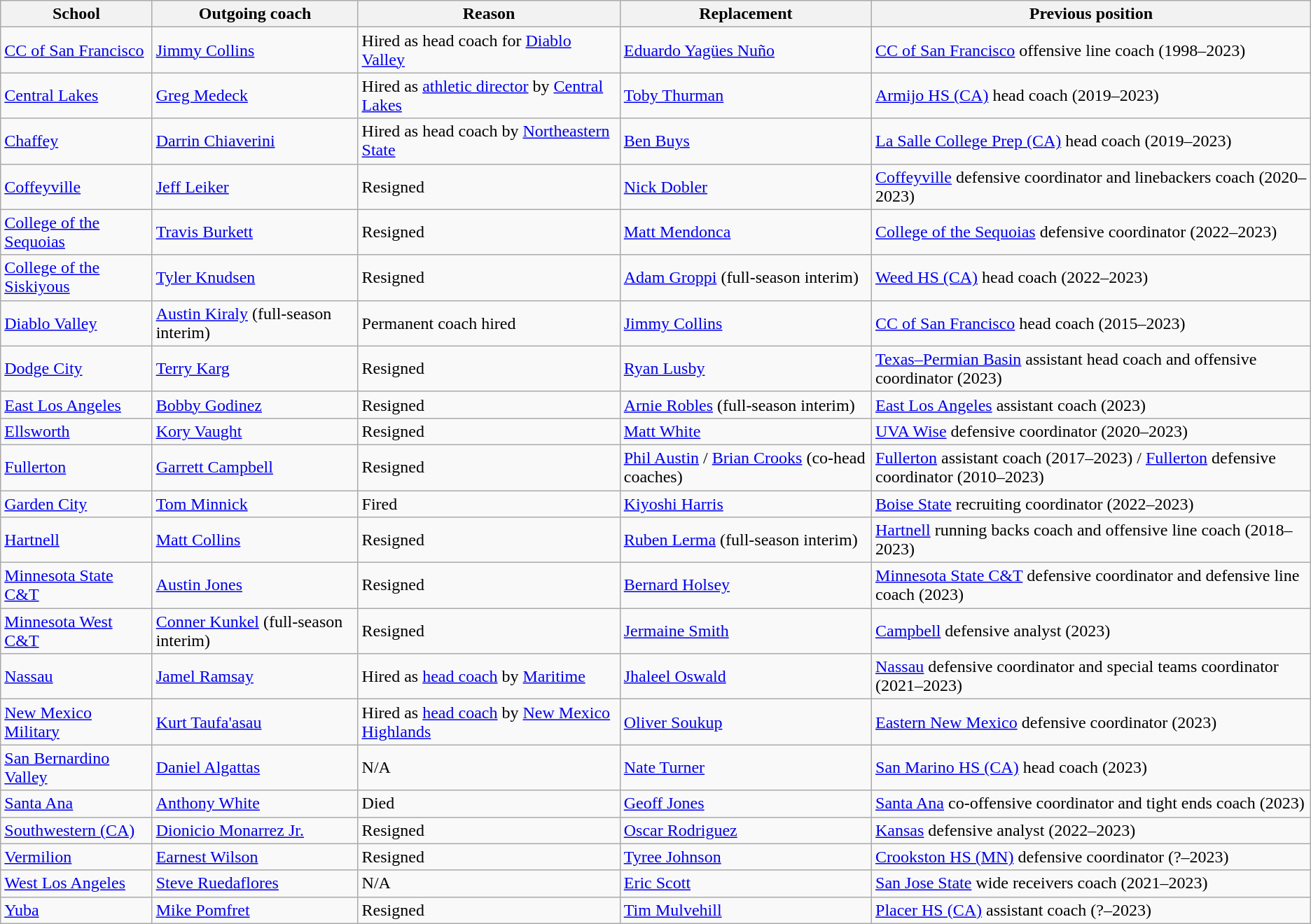<table class="wikitable sortable">
<tr>
<th>School</th>
<th>Outgoing coach</th>
<th>Reason</th>
<th>Replacement</th>
<th>Previous position</th>
</tr>
<tr>
<td><a href='#'>CC of San Francisco</a></td>
<td><a href='#'>Jimmy Collins</a></td>
<td>Hired as head coach for <a href='#'>Diablo Valley</a></td>
<td><a href='#'>Eduardo Yagües Nuño</a></td>
<td><a href='#'>CC of San Francisco</a> offensive line coach (1998–2023)</td>
</tr>
<tr>
<td><a href='#'>Central Lakes</a></td>
<td><a href='#'>Greg Medeck</a></td>
<td>Hired as <a href='#'>athletic director</a> by <a href='#'>Central Lakes</a></td>
<td><a href='#'>Toby Thurman</a></td>
<td><a href='#'>Armijo HS (CA)</a> head coach (2019–2023)</td>
</tr>
<tr>
<td><a href='#'>Chaffey</a></td>
<td><a href='#'>Darrin Chiaverini</a></td>
<td>Hired as head coach by <a href='#'>Northeastern State</a></td>
<td><a href='#'>Ben Buys</a></td>
<td><a href='#'>La Salle College Prep (CA)</a> head coach (2019–2023)</td>
</tr>
<tr>
<td><a href='#'>Coffeyville</a></td>
<td><a href='#'>Jeff Leiker</a></td>
<td>Resigned</td>
<td><a href='#'>Nick Dobler</a></td>
<td><a href='#'>Coffeyville</a> defensive coordinator and linebackers coach (2020–2023)</td>
</tr>
<tr>
<td><a href='#'>College of the Sequoias</a></td>
<td><a href='#'>Travis Burkett</a></td>
<td>Resigned</td>
<td><a href='#'>Matt Mendonca</a></td>
<td><a href='#'>College of the Sequoias</a> defensive coordinator (2022–2023)</td>
</tr>
<tr>
<td><a href='#'>College of the Siskiyous</a></td>
<td><a href='#'>Tyler Knudsen</a></td>
<td>Resigned</td>
<td><a href='#'>Adam Groppi</a> (full-season interim)</td>
<td><a href='#'>Weed HS (CA)</a> head coach (2022–2023)</td>
</tr>
<tr>
<td><a href='#'>Diablo Valley</a></td>
<td><a href='#'>Austin Kiraly</a> (full-season interim)</td>
<td>Permanent coach hired</td>
<td><a href='#'>Jimmy Collins</a></td>
<td><a href='#'>CC of San Francisco</a> head coach (2015–2023)</td>
</tr>
<tr>
<td><a href='#'>Dodge City</a></td>
<td><a href='#'>Terry Karg</a></td>
<td>Resigned</td>
<td><a href='#'>Ryan Lusby</a></td>
<td><a href='#'>Texas–Permian Basin</a> assistant head coach and offensive coordinator (2023)</td>
</tr>
<tr>
<td><a href='#'>East Los Angeles</a></td>
<td><a href='#'>Bobby Godinez</a></td>
<td>Resigned</td>
<td><a href='#'>Arnie Robles</a> (full-season interim)</td>
<td><a href='#'>East Los Angeles</a> assistant coach (2023)</td>
</tr>
<tr>
<td><a href='#'>Ellsworth</a></td>
<td><a href='#'>Kory Vaught</a></td>
<td>Resigned</td>
<td><a href='#'>Matt White</a></td>
<td><a href='#'>UVA Wise</a> defensive coordinator (2020–2023)</td>
</tr>
<tr>
<td><a href='#'>Fullerton</a></td>
<td><a href='#'>Garrett Campbell</a></td>
<td>Resigned</td>
<td><a href='#'>Phil Austin</a> / <a href='#'>Brian Crooks</a> (co-head coaches)</td>
<td><a href='#'>Fullerton</a> assistant coach (2017–2023) / <a href='#'>Fullerton</a> defensive coordinator (2010–2023)</td>
</tr>
<tr>
<td><a href='#'>Garden City</a></td>
<td><a href='#'>Tom Minnick</a></td>
<td>Fired</td>
<td><a href='#'>Kiyoshi Harris</a></td>
<td><a href='#'>Boise State</a> recruiting coordinator (2022–2023)</td>
</tr>
<tr>
<td><a href='#'>Hartnell</a></td>
<td><a href='#'>Matt Collins</a></td>
<td>Resigned</td>
<td><a href='#'>Ruben Lerma</a> (full-season interim)</td>
<td><a href='#'>Hartnell</a> running backs coach and offensive line coach (2018–2023)</td>
</tr>
<tr>
<td><a href='#'>Minnesota State C&T</a></td>
<td><a href='#'>Austin Jones</a></td>
<td>Resigned</td>
<td><a href='#'>Bernard Holsey</a></td>
<td><a href='#'>Minnesota State C&T</a> defensive coordinator and defensive line coach (2023)</td>
</tr>
<tr>
<td><a href='#'>Minnesota West C&T</a></td>
<td><a href='#'>Conner Kunkel</a> (full-season interim)</td>
<td>Resigned</td>
<td><a href='#'>Jermaine Smith</a></td>
<td><a href='#'>Campbell</a> defensive analyst (2023)</td>
</tr>
<tr>
<td><a href='#'>Nassau</a></td>
<td><a href='#'>Jamel Ramsay</a></td>
<td>Hired as <a href='#'>head coach</a> by <a href='#'>Maritime</a></td>
<td><a href='#'>Jhaleel Oswald</a></td>
<td><a href='#'>Nassau</a> defensive coordinator and special teams coordinator (2021–2023)</td>
</tr>
<tr>
<td><a href='#'>New Mexico Military</a></td>
<td><a href='#'>Kurt Taufa'asau</a></td>
<td>Hired as <a href='#'>head coach</a> by <a href='#'>New Mexico Highlands</a></td>
<td><a href='#'>Oliver Soukup</a></td>
<td><a href='#'>Eastern New Mexico</a> defensive coordinator (2023)</td>
</tr>
<tr>
<td><a href='#'>San Bernardino Valley</a></td>
<td><a href='#'>Daniel Algattas</a></td>
<td>N/A</td>
<td><a href='#'>Nate Turner</a></td>
<td><a href='#'>San Marino HS (CA)</a> head coach (2023)</td>
</tr>
<tr>
<td><a href='#'>Santa Ana</a></td>
<td><a href='#'>Anthony White</a></td>
<td>Died</td>
<td><a href='#'>Geoff Jones</a></td>
<td><a href='#'>Santa Ana</a> co-offensive coordinator and tight ends coach (2023)</td>
</tr>
<tr>
<td><a href='#'>Southwestern (CA)</a></td>
<td><a href='#'>Dionicio Monarrez Jr.</a></td>
<td>Resigned</td>
<td><a href='#'>Oscar Rodriguez</a></td>
<td><a href='#'>Kansas</a> defensive analyst (2022–2023)</td>
</tr>
<tr>
<td><a href='#'>Vermilion</a></td>
<td><a href='#'>Earnest Wilson</a></td>
<td>Resigned</td>
<td><a href='#'>Tyree Johnson</a></td>
<td><a href='#'>Crookston HS (MN)</a> defensive coordinator (?–2023)</td>
</tr>
<tr>
<td><a href='#'>West Los Angeles</a></td>
<td><a href='#'>Steve Ruedaflores</a></td>
<td>N/A</td>
<td><a href='#'>Eric Scott</a></td>
<td><a href='#'>San Jose State</a> wide receivers coach (2021–2023)</td>
</tr>
<tr>
<td><a href='#'>Yuba</a></td>
<td><a href='#'>Mike Pomfret</a></td>
<td>Resigned</td>
<td><a href='#'>Tim Mulvehill</a></td>
<td><a href='#'>Placer HS (CA)</a> assistant coach (?–2023)</td>
</tr>
</table>
